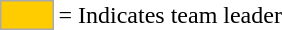<table>
<tr>
<td style="background-color:#FFCC00; border:1px solid #aaaaaa; width:2em;"></td>
<td>= Indicates team leader</td>
</tr>
</table>
